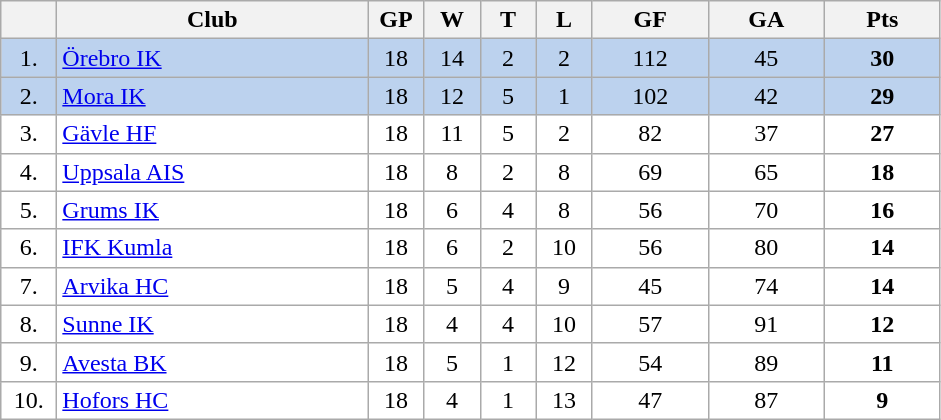<table class="wikitable">
<tr>
<th width="30"></th>
<th width="200">Club</th>
<th width="30">GP</th>
<th width="30">W</th>
<th width="30">T</th>
<th width="30">L</th>
<th width="70">GF</th>
<th width="70">GA</th>
<th width="70">Pts</th>
</tr>
<tr bgcolor="#BCD2EE" align="center">
<td>1.</td>
<td align="left"><a href='#'>Örebro IK</a></td>
<td>18</td>
<td>14</td>
<td>2</td>
<td>2</td>
<td>112</td>
<td>45</td>
<td><strong>30</strong></td>
</tr>
<tr bgcolor="#BCD2EE" align="center">
<td>2.</td>
<td align="left"><a href='#'>Mora IK</a></td>
<td>18</td>
<td>12</td>
<td>5</td>
<td>1</td>
<td>102</td>
<td>42</td>
<td><strong>29</strong></td>
</tr>
<tr bgcolor="#FFFFFF" align="center">
<td>3.</td>
<td align="left"><a href='#'>Gävle HF</a></td>
<td>18</td>
<td>11</td>
<td>5</td>
<td>2</td>
<td>82</td>
<td>37</td>
<td><strong>27</strong></td>
</tr>
<tr bgcolor="#FFFFFF" align="center">
<td>4.</td>
<td align="left"><a href='#'>Uppsala AIS</a></td>
<td>18</td>
<td>8</td>
<td>2</td>
<td>8</td>
<td>69</td>
<td>65</td>
<td><strong>18</strong></td>
</tr>
<tr bgcolor="#FFFFFF" align="center">
<td>5.</td>
<td align="left"><a href='#'>Grums IK</a></td>
<td>18</td>
<td>6</td>
<td>4</td>
<td>8</td>
<td>56</td>
<td>70</td>
<td><strong>16</strong></td>
</tr>
<tr bgcolor="#FFFFFF" align="center">
<td>6.</td>
<td align="left"><a href='#'>IFK Kumla</a></td>
<td>18</td>
<td>6</td>
<td>2</td>
<td>10</td>
<td>56</td>
<td>80</td>
<td><strong>14</strong></td>
</tr>
<tr bgcolor="#FFFFFF" align="center">
<td>7.</td>
<td align="left"><a href='#'>Arvika HC</a></td>
<td>18</td>
<td>5</td>
<td>4</td>
<td>9</td>
<td>45</td>
<td>74</td>
<td><strong>14</strong></td>
</tr>
<tr bgcolor="#FFFFFF" align="center">
<td>8.</td>
<td align="left"><a href='#'>Sunne IK</a></td>
<td>18</td>
<td>4</td>
<td>4</td>
<td>10</td>
<td>57</td>
<td>91</td>
<td><strong>12</strong></td>
</tr>
<tr bgcolor="#FFFFFF" align="center">
<td>9.</td>
<td align="left"><a href='#'>Avesta BK</a></td>
<td>18</td>
<td>5</td>
<td>1</td>
<td>12</td>
<td>54</td>
<td>89</td>
<td><strong>11</strong></td>
</tr>
<tr bgcolor="#FFFFFF" align="center">
<td>10.</td>
<td align="left"><a href='#'>Hofors HC</a></td>
<td>18</td>
<td>4</td>
<td>1</td>
<td>13</td>
<td>47</td>
<td>87</td>
<td><strong>9</strong></td>
</tr>
</table>
